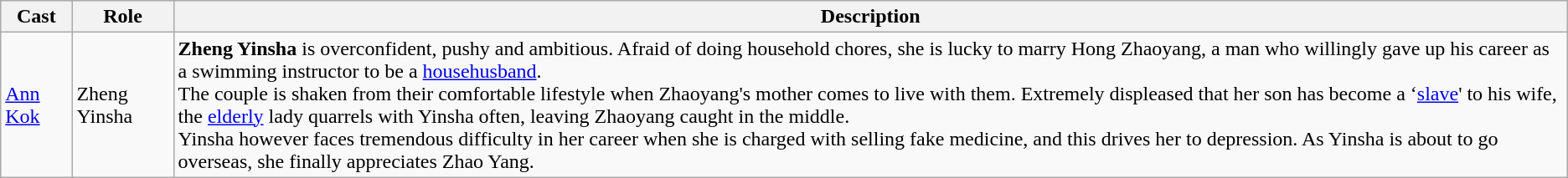<table class="wikitable">
<tr>
<th>Cast</th>
<th>Role</th>
<th>Description</th>
</tr>
<tr>
<td><a href='#'>Ann Kok</a></td>
<td>Zheng Yinsha</td>
<td><strong>Zheng Yinsha</strong> is overconfident, pushy and ambitious. Afraid of doing household chores, she is lucky to marry Hong Zhaoyang, a man who willingly gave up his career as a swimming instructor to be a <a href='#'>househusband</a>.<br>The couple is shaken from their comfortable lifestyle when Zhaoyang's mother comes to live with them. Extremely displeased that her son has become a ‘<a href='#'>slave</a>' to his wife, the <a href='#'>elderly</a> lady quarrels with Yinsha often, leaving Zhaoyang caught in the middle.<br>Yinsha however faces tremendous difficulty in her career when she is charged with selling fake medicine, and this drives her to depression. As Yinsha is about to go overseas, she finally appreciates Zhao Yang.</td>
</tr>
</table>
